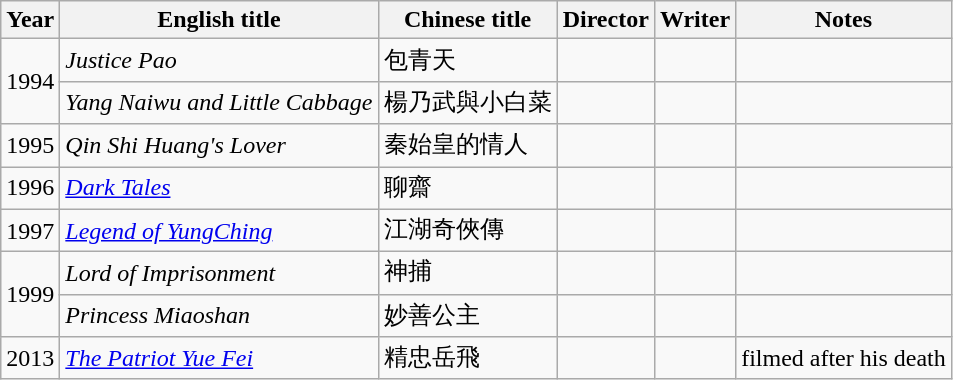<table class="wikitable sortable">
<tr>
<th>Year</th>
<th>English title</th>
<th>Chinese title</th>
<th>Director</th>
<th>Writer</th>
<th class="unsortable">Notes</th>
</tr>
<tr>
<td rowspan=2>1994</td>
<td><em>Justice Pao</em></td>
<td>包青天</td>
<td></td>
<td></td>
<td></td>
</tr>
<tr>
<td><em>Yang Naiwu and Little Cabbage</em></td>
<td>楊乃武與小白菜</td>
<td></td>
<td></td>
<td></td>
</tr>
<tr>
<td>1995</td>
<td><em>Qin Shi Huang's Lover</em></td>
<td>秦始皇的情人</td>
<td></td>
<td></td>
<td></td>
</tr>
<tr>
<td>1996</td>
<td><em><a href='#'>Dark Tales</a></em></td>
<td>聊齋</td>
<td></td>
<td></td>
<td></td>
</tr>
<tr>
<td>1997</td>
<td><em><a href='#'>Legend of YungChing</a></em></td>
<td>江湖奇俠傳</td>
<td></td>
<td></td>
<td></td>
</tr>
<tr>
<td rowspan=2>1999</td>
<td><em>Lord of Imprisonment</em></td>
<td>神捕</td>
<td></td>
<td></td>
<td></td>
</tr>
<tr>
<td><em>Princess Miaoshan</em></td>
<td>妙善公主</td>
<td></td>
<td></td>
<td></td>
</tr>
<tr>
<td>2013</td>
<td><em><a href='#'>The Patriot Yue Fei</a></em></td>
<td>精忠岳飛</td>
<td></td>
<td></td>
<td>filmed after his death</td>
</tr>
</table>
